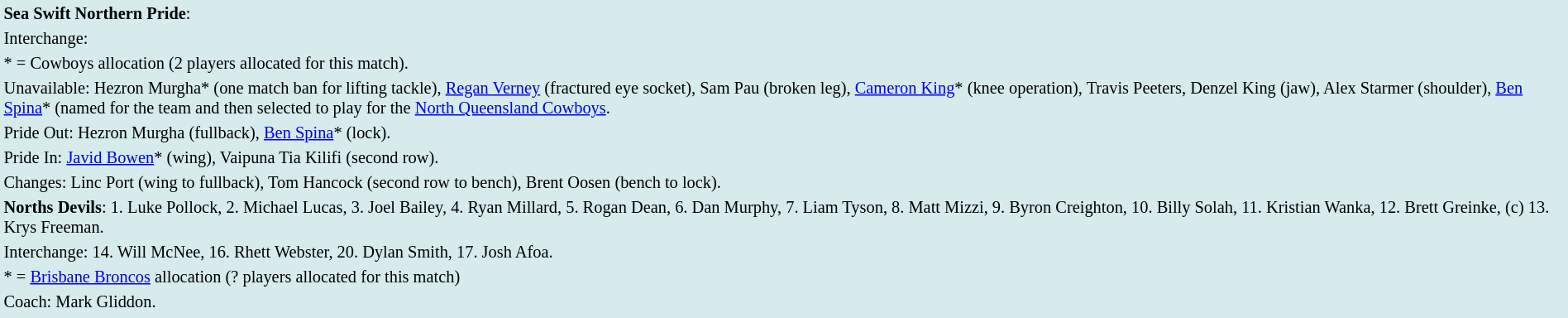<table style="background:#d7ebed; font-size:85%; width:100%;">
<tr>
<td><strong>Sea Swift Northern Pride</strong>:             </td>
</tr>
<tr>
<td>Interchange:    </td>
</tr>
<tr>
<td>* = Cowboys allocation (2 players allocated for this match).</td>
</tr>
<tr>
<td>Unavailable:  Hezron Murgha* (one match ban for lifting tackle), <a href='#'>Regan Verney</a> (fractured eye socket), Sam Pau (broken leg), <a href='#'>Cameron King</a>* (knee operation), Travis Peeters, Denzel King (jaw), Alex Starmer (shoulder), <a href='#'>Ben Spina</a>* (named for the team and then selected to play for the <a href='#'>North Queensland Cowboys</a>.</td>
</tr>
<tr>
<td>Pride Out: Hezron Murgha (fullback), <a href='#'>Ben Spina</a>* (lock).</td>
</tr>
<tr>
<td>Pride In: <a href='#'>Javid Bowen</a>* (wing), Vaipuna Tia Kilifi (second row).</td>
</tr>
<tr>
<td>Changes: Linc Port (wing to fullback), Tom Hancock (second row to bench), Brent Oosen (bench to lock).</td>
</tr>
<tr>
<td><strong>Norths Devils</strong>: 1. Luke Pollock, 2. Michael Lucas, 3. Joel Bailey, 4. Ryan Millard, 5. Rogan Dean, 6. Dan Murphy, 7. Liam Tyson, 8. Matt Mizzi, 9. Byron Creighton, 10. Billy Solah, 11. Kristian Wanka, 12. Brett Greinke, (c) 13. Krys Freeman.</td>
</tr>
<tr>
<td>Interchange: 14. Will McNee, 16. Rhett Webster, 20. Dylan Smith, 17. Josh Afoa.</td>
</tr>
<tr>
<td>* = <a href='#'>Brisbane Broncos</a> allocation (? players allocated for this match)</td>
</tr>
<tr>
<td>Coach: Mark Gliddon.</td>
</tr>
<tr>
</tr>
</table>
